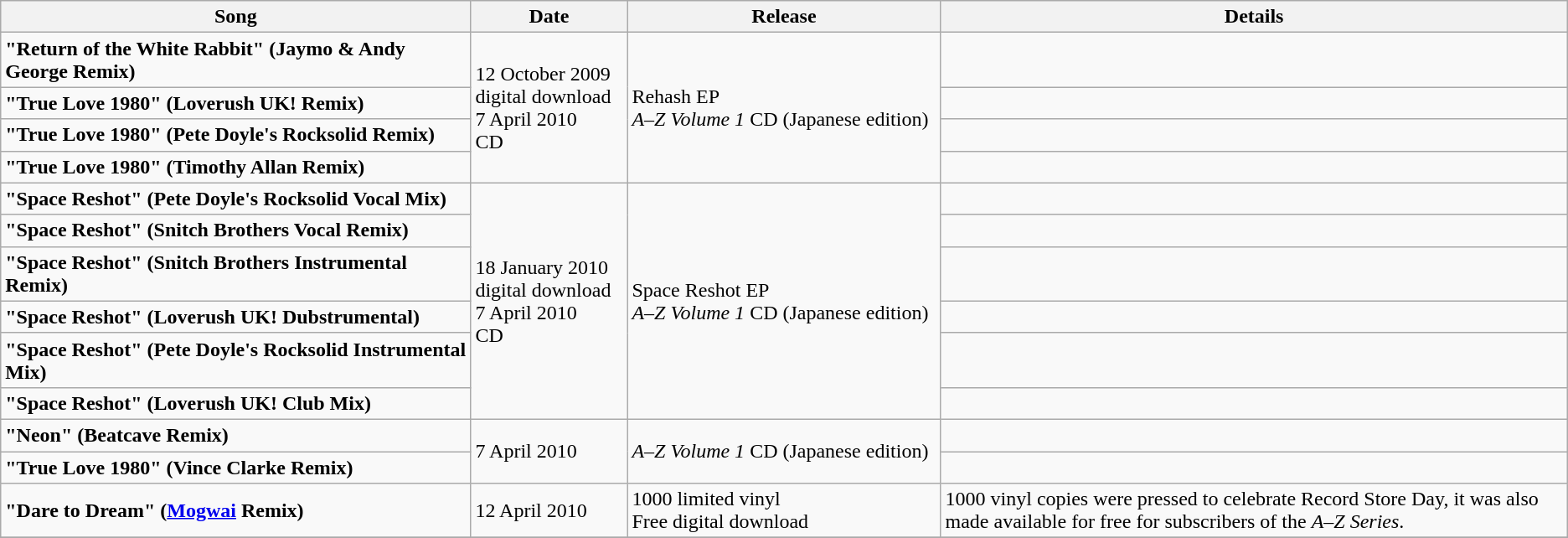<table class="wikitable sortable">
<tr>
<th width=30%>Song</th>
<th width=10%>Date</th>
<th width=20%>Release</th>
<th width=40%>Details</th>
</tr>
<tr>
<td><strong>"Return of the White Rabbit" (Jaymo & Andy George Remix)</strong></td>
<td rowspan="4">12 October 2009<br>digital download<br>7 April 2010<br>CD</td>
<td rowspan="4">Rehash EP<br><em>A–Z Volume 1</em> CD (Japanese edition)</td>
<td></td>
</tr>
<tr>
<td><strong>"True Love 1980" (Loverush UK! Remix)</strong></td>
<td></td>
</tr>
<tr>
<td><strong>"True Love 1980" (Pete Doyle's Rocksolid Remix)</strong></td>
<td></td>
</tr>
<tr>
<td><strong>"True Love 1980" (Timothy Allan Remix)</strong></td>
<td></td>
</tr>
<tr>
<td><strong>"Space Reshot" (Pete Doyle's Rocksolid Vocal Mix)</strong></td>
<td rowspan="6">18 January 2010<br>digital download<br>7 April 2010<br>CD</td>
<td rowspan="6">Space Reshot EP<br><em>A–Z Volume 1</em> CD (Japanese edition)</td>
<td></td>
</tr>
<tr>
<td><strong>"Space Reshot" (Snitch Brothers Vocal Remix)</strong></td>
<td></td>
</tr>
<tr>
<td><strong>"Space Reshot" (Snitch Brothers Instrumental Remix)</strong></td>
<td></td>
</tr>
<tr>
<td><strong>"Space Reshot" (Loverush UK! Dubstrumental)</strong></td>
<td></td>
</tr>
<tr>
<td><strong>"Space Reshot" (Pete Doyle's Rocksolid Instrumental Mix)</strong></td>
<td></td>
</tr>
<tr>
<td><strong>"Space Reshot" (Loverush UK! Club Mix)</strong></td>
<td></td>
</tr>
<tr>
<td><strong>"Neon" (Beatcave Remix)</strong></td>
<td rowspan="2">7 April 2010</td>
<td rowspan="2"><em>A–Z Volume 1</em> CD (Japanese edition)</td>
<td></td>
</tr>
<tr>
<td><strong>"True Love 1980" (Vince Clarke Remix)</strong></td>
<td></td>
</tr>
<tr>
<td><strong>"Dare to Dream" (<a href='#'>Mogwai</a> Remix)</strong></td>
<td>12 April 2010</td>
<td>1000 limited vinyl<br>Free digital download</td>
<td>1000 vinyl copies were pressed to celebrate Record Store Day, it was also made available for free for subscribers of the <em>A–Z Series</em>.</td>
</tr>
<tr>
</tr>
</table>
